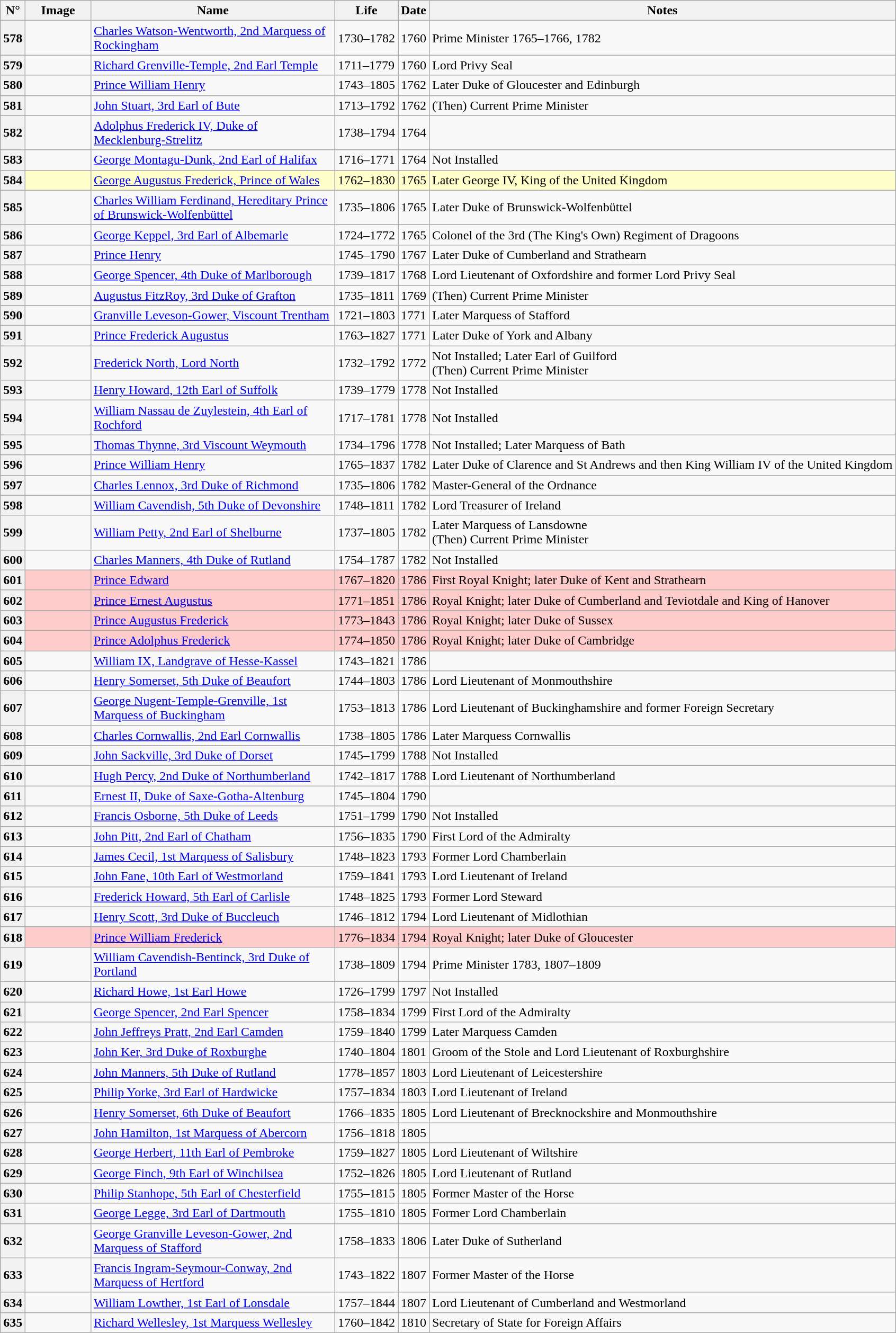<table class="wikitable">
<tr>
<th>N°</th>
<th style="width: 75px;">Image</th>
<th style="width: 300px;">Name</th>
<th>Life</th>
<th>Date</th>
<th>Notes</th>
</tr>
<tr id="George III">
<th>578</th>
<td></td>
<td><a href='#'>Charles Watson-Wentworth, 2nd Marquess of Rockingham</a></td>
<td>1730–1782</td>
<td>1760</td>
<td>Prime Minister 1765–1766, 1782</td>
</tr>
<tr>
<th>579</th>
<td></td>
<td><a href='#'>Richard Grenville-Temple, 2nd Earl Temple</a></td>
<td>1711–1779</td>
<td>1760</td>
<td>Lord Privy Seal</td>
</tr>
<tr>
<th>580</th>
<td></td>
<td><a href='#'>Prince William Henry</a></td>
<td>1743–1805</td>
<td>1762</td>
<td>Later Duke of Gloucester and Edinburgh</td>
</tr>
<tr>
<th>581</th>
<td></td>
<td><a href='#'>John Stuart, 3rd Earl of Bute</a></td>
<td>1713–1792</td>
<td>1762</td>
<td>(Then) Current Prime Minister</td>
</tr>
<tr>
<th>582</th>
<td></td>
<td><a href='#'>Adolphus Frederick IV, Duke of Mecklenburg-Strelitz</a></td>
<td>1738–1794</td>
<td>1764</td>
<td></td>
</tr>
<tr>
<th>583</th>
<td></td>
<td><a href='#'>George Montagu-Dunk, 2nd Earl of Halifax</a></td>
<td>1716–1771</td>
<td>1764</td>
<td>Not Installed</td>
</tr>
<tr bgcolor="#FFFFCC">
<th>584</th>
<td></td>
<td><a href='#'>George Augustus Frederick, Prince of Wales</a></td>
<td>1762–1830</td>
<td>1765</td>
<td>Later George IV, King of the United Kingdom</td>
</tr>
<tr>
<th>585</th>
<td></td>
<td><a href='#'>Charles William Ferdinand, Hereditary Prince of Brunswick-Wolfenbüttel</a></td>
<td>1735–1806</td>
<td>1765</td>
<td>Later Duke of Brunswick-Wolfenbüttel</td>
</tr>
<tr>
<th>586</th>
<td></td>
<td><a href='#'>George Keppel, 3rd Earl of Albemarle</a></td>
<td>1724–1772</td>
<td>1765</td>
<td>Colonel of the 3rd (The King's Own) Regiment of Dragoons</td>
</tr>
<tr>
<th>587</th>
<td></td>
<td><a href='#'>Prince Henry</a></td>
<td>1745–1790</td>
<td>1767</td>
<td>Later Duke of Cumberland and Strathearn</td>
</tr>
<tr>
<th>588</th>
<td></td>
<td><a href='#'>George Spencer, 4th Duke of Marlborough</a></td>
<td>1739–1817</td>
<td>1768</td>
<td>Lord Lieutenant of Oxfordshire and former Lord Privy Seal</td>
</tr>
<tr>
<th>589</th>
<td></td>
<td><a href='#'>Augustus FitzRoy, 3rd Duke of Grafton</a></td>
<td>1735–1811</td>
<td>1769</td>
<td>(Then) Current Prime Minister</td>
</tr>
<tr>
<th>590</th>
<td></td>
<td><a href='#'>Granville Leveson-Gower, Viscount Trentham</a></td>
<td>1721–1803</td>
<td>1771</td>
<td>Later Marquess of Stafford</td>
</tr>
<tr>
<th>591</th>
<td></td>
<td><a href='#'>Prince Frederick Augustus</a></td>
<td>1763–1827</td>
<td>1771</td>
<td>Later Duke of York and Albany</td>
</tr>
<tr>
<th>592</th>
<td></td>
<td><a href='#'>Frederick North, Lord North</a></td>
<td>1732–1792</td>
<td>1772</td>
<td>Not Installed; Later Earl of Guilford<br>(Then) Current Prime Minister</td>
</tr>
<tr>
<th>593</th>
<td></td>
<td><a href='#'>Henry Howard, 12th Earl of Suffolk</a></td>
<td>1739–1779</td>
<td>1778</td>
<td>Not Installed</td>
</tr>
<tr>
<th>594</th>
<td></td>
<td><a href='#'>William Nassau de Zuylestein, 4th Earl of Rochford</a></td>
<td>1717–1781</td>
<td>1778</td>
<td>Not Installed</td>
</tr>
<tr>
<th>595</th>
<td></td>
<td><a href='#'>Thomas Thynne, 3rd Viscount Weymouth</a></td>
<td>1734–1796</td>
<td>1778</td>
<td>Not Installed; Later Marquess of Bath</td>
</tr>
<tr>
<th>596</th>
<td></td>
<td><a href='#'>Prince William Henry</a></td>
<td>1765–1837</td>
<td>1782</td>
<td>Later Duke of Clarence and St Andrews and then King William IV of the United Kingdom</td>
</tr>
<tr>
<th>597</th>
<td></td>
<td><a href='#'>Charles Lennox, 3rd Duke of Richmond</a></td>
<td>1735–1806</td>
<td>1782</td>
<td>Master-General of the Ordnance</td>
</tr>
<tr>
<th>598</th>
<td></td>
<td><a href='#'>William Cavendish, 5th Duke of Devonshire</a></td>
<td>1748–1811</td>
<td>1782</td>
<td>Lord Treasurer of Ireland</td>
</tr>
<tr>
<th>599</th>
<td></td>
<td><a href='#'>William Petty, 2nd Earl of Shelburne</a></td>
<td>1737–1805</td>
<td>1782</td>
<td>Later Marquess of Lansdowne<br>(Then) Current Prime Minister</td>
</tr>
<tr>
<th>600</th>
<td></td>
<td><a href='#'>Charles Manners, 4th Duke of Rutland</a></td>
<td>1754–1787</td>
<td>1782</td>
<td>Not Installed</td>
</tr>
<tr bgcolor="#FFCCCC">
<th>601</th>
<td></td>
<td><a href='#'>Prince Edward</a></td>
<td>1767–1820</td>
<td>1786</td>
<td>First Royal Knight; later Duke of Kent and Strathearn</td>
</tr>
<tr bgcolor="#FFCCCC">
<th>602</th>
<td></td>
<td><a href='#'>Prince Ernest Augustus</a></td>
<td>1771–1851</td>
<td>1786</td>
<td>Royal Knight; later Duke of Cumberland and Teviotdale and King of Hanover</td>
</tr>
<tr bgcolor="#FFCCCC">
<th>603</th>
<td></td>
<td><a href='#'>Prince Augustus Frederick</a></td>
<td>1773–1843</td>
<td>1786</td>
<td>Royal Knight; later Duke of Sussex</td>
</tr>
<tr bgcolor="#FFCCCC">
<th>604</th>
<td></td>
<td><a href='#'>Prince Adolphus Frederick</a></td>
<td>1774–1850</td>
<td>1786</td>
<td>Royal Knight; later Duke of Cambridge</td>
</tr>
<tr>
<th>605</th>
<td></td>
<td><a href='#'>William IX, Landgrave of Hesse-Kassel</a></td>
<td>1743–1821</td>
<td>1786</td>
<td></td>
</tr>
<tr>
<th>606</th>
<td></td>
<td><a href='#'>Henry Somerset, 5th Duke of Beaufort</a></td>
<td>1744–1803</td>
<td>1786</td>
<td>Lord Lieutenant of Monmouthshire</td>
</tr>
<tr>
<th>607</th>
<td></td>
<td><a href='#'>George Nugent-Temple-Grenville, 1st Marquess of Buckingham</a></td>
<td>1753–1813</td>
<td>1786</td>
<td>Lord Lieutenant of Buckinghamshire and former Foreign Secretary</td>
</tr>
<tr>
<th>608</th>
<td></td>
<td><a href='#'>Charles Cornwallis, 2nd Earl Cornwallis</a></td>
<td>1738–1805</td>
<td>1786</td>
<td>Later Marquess Cornwallis</td>
</tr>
<tr>
<th>609</th>
<td></td>
<td><a href='#'>John Sackville, 3rd Duke of Dorset</a></td>
<td>1745–1799</td>
<td>1788</td>
<td>Not Installed</td>
</tr>
<tr>
<th>610</th>
<td></td>
<td><a href='#'>Hugh Percy, 2nd Duke of Northumberland</a></td>
<td>1742–1817</td>
<td>1788</td>
<td>Lord Lieutenant of Northumberland</td>
</tr>
<tr>
<th>611</th>
<td></td>
<td><a href='#'>Ernest II, Duke of Saxe-Gotha-Altenburg</a></td>
<td>1745–1804</td>
<td>1790</td>
<td></td>
</tr>
<tr>
<th>612</th>
<td></td>
<td><a href='#'>Francis Osborne, 5th Duke of Leeds</a></td>
<td>1751–1799</td>
<td>1790</td>
<td>Not Installed</td>
</tr>
<tr>
<th>613</th>
<td></td>
<td><a href='#'>John Pitt, 2nd Earl of Chatham</a></td>
<td>1756–1835</td>
<td>1790</td>
<td>First Lord of the Admiralty</td>
</tr>
<tr>
<th>614</th>
<td></td>
<td><a href='#'>James Cecil, 1st Marquess of Salisbury</a></td>
<td>1748–1823</td>
<td>1793</td>
<td>Former Lord Chamberlain</td>
</tr>
<tr>
<th>615</th>
<td></td>
<td><a href='#'>John Fane, 10th Earl of Westmorland</a></td>
<td>1759–1841</td>
<td>1793</td>
<td>Lord Lieutenant of Ireland</td>
</tr>
<tr>
<th>616</th>
<td></td>
<td><a href='#'>Frederick Howard, 5th Earl of Carlisle</a></td>
<td>1748–1825</td>
<td>1793</td>
<td>Former Lord Steward</td>
</tr>
<tr>
<th>617</th>
<td></td>
<td><a href='#'>Henry Scott, 3rd Duke of Buccleuch</a></td>
<td>1746–1812</td>
<td>1794</td>
<td>Lord Lieutenant of Midlothian</td>
</tr>
<tr bgcolor="#FFCCCC">
<th>618</th>
<td></td>
<td><a href='#'>Prince William Frederick</a></td>
<td>1776–1834</td>
<td>1794</td>
<td>Royal Knight; later Duke of Gloucester</td>
</tr>
<tr>
<th>619</th>
<td></td>
<td><a href='#'>William Cavendish-Bentinck, 3rd Duke of Portland</a></td>
<td>1738–1809</td>
<td>1794</td>
<td>Prime Minister 1783, 1807–1809</td>
</tr>
<tr>
<th>620</th>
<td></td>
<td><a href='#'>Richard Howe, 1st Earl Howe</a></td>
<td>1726–1799</td>
<td>1797</td>
<td>Not Installed</td>
</tr>
<tr>
<th>621</th>
<td></td>
<td><a href='#'>George Spencer, 2nd Earl Spencer</a></td>
<td>1758–1834</td>
<td>1799</td>
<td>First Lord of the Admiralty</td>
</tr>
<tr>
<th>622</th>
<td></td>
<td><a href='#'>John Jeffreys Pratt, 2nd Earl Camden</a></td>
<td>1759–1840</td>
<td>1799</td>
<td>Later Marquess Camden</td>
</tr>
<tr>
<th>623</th>
<td></td>
<td><a href='#'>John Ker, 3rd Duke of Roxburghe</a></td>
<td>1740–1804</td>
<td>1801</td>
<td>Groom of the Stole and Lord Lieutenant of Roxburghshire</td>
</tr>
<tr>
<th>624</th>
<td></td>
<td><a href='#'>John Manners, 5th Duke of Rutland</a></td>
<td>1778–1857</td>
<td>1803</td>
<td>Lord Lieutenant of Leicestershire</td>
</tr>
<tr>
<th>625</th>
<td></td>
<td><a href='#'>Philip Yorke, 3rd Earl of Hardwicke</a></td>
<td>1757–1834</td>
<td>1803</td>
<td>Lord Lieutenant of Ireland</td>
</tr>
<tr>
<th>626</th>
<td></td>
<td><a href='#'>Henry Somerset, 6th Duke of Beaufort</a></td>
<td>1766–1835</td>
<td>1805</td>
<td>Lord Lieutenant of Brecknockshire and Monmouthshire</td>
</tr>
<tr>
<th>627</th>
<td></td>
<td><a href='#'>John Hamilton, 1st Marquess of Abercorn</a></td>
<td>1756–1818</td>
<td>1805</td>
<td></td>
</tr>
<tr>
<th>628</th>
<td></td>
<td><a href='#'>George Herbert, 11th Earl of Pembroke</a></td>
<td>1759–1827</td>
<td>1805</td>
<td>Lord Lieutenant of Wiltshire</td>
</tr>
<tr>
<th>629</th>
<td></td>
<td><a href='#'>George Finch, 9th Earl of Winchilsea</a></td>
<td>1752–1826</td>
<td>1805</td>
<td>Lord Lieutenant of Rutland</td>
</tr>
<tr>
<th>630</th>
<td></td>
<td><a href='#'>Philip Stanhope, 5th Earl of Chesterfield</a></td>
<td>1755–1815</td>
<td>1805</td>
<td>Former Master of the Horse</td>
</tr>
<tr>
<th>631</th>
<td></td>
<td><a href='#'>George Legge, 3rd Earl of Dartmouth</a></td>
<td>1755–1810</td>
<td>1805</td>
<td>Former Lord Chamberlain</td>
</tr>
<tr>
<th>632</th>
<td></td>
<td><a href='#'>George Granville Leveson-Gower, 2nd Marquess of Stafford</a></td>
<td>1758–1833</td>
<td>1806</td>
<td>Later Duke of Sutherland</td>
</tr>
<tr>
<th>633</th>
<td></td>
<td><a href='#'>Francis Ingram-Seymour-Conway, 2nd Marquess of Hertford</a></td>
<td>1743–1822</td>
<td>1807</td>
<td>Former Master of the Horse</td>
</tr>
<tr>
<th>634</th>
<td></td>
<td><a href='#'>William Lowther, 1st Earl of Lonsdale</a></td>
<td>1757–1844</td>
<td>1807</td>
<td>Lord Lieutenant of Cumberland and Westmorland</td>
</tr>
<tr>
<th>635</th>
<td></td>
<td><a href='#'>Richard Wellesley, 1st Marquess Wellesley</a></td>
<td>1760–1842</td>
<td>1810</td>
<td>Secretary of State for Foreign Affairs</td>
</tr>
</table>
